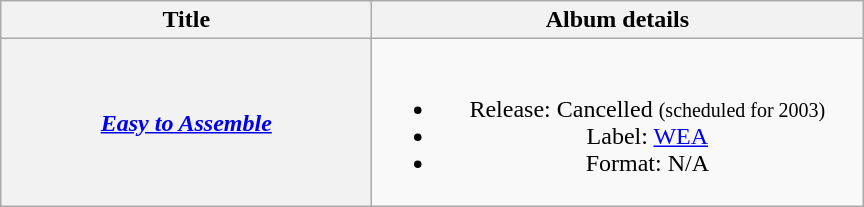<table class="wikitable plainrowheaders" style=text-align:center;>
<tr>
<th style="width:15em;">Title</th>
<th style="width:20em;">Album details</th>
</tr>
<tr>
<th scope="row"><em><a href='#'>Easy to Assemble</a></em></th>
<td><br><ul><li>Release: Cancelled <small>(scheduled for 2003)</small></li><li>Label: <a href='#'>WEA</a></li><li>Format: N/A</li></ul></td>
</tr>
</table>
